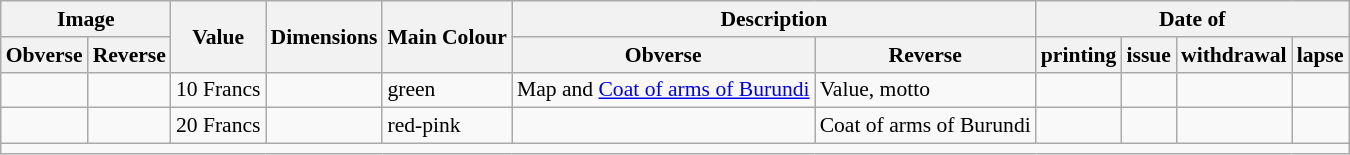<table class="wikitable" style="font-size: 90%">
<tr>
<th colspan="2">Image</th>
<th rowspan="2">Value</th>
<th rowspan="2">Dimensions</th>
<th rowspan="2">Main Colour</th>
<th colspan="2">Description</th>
<th colspan="4">Date of</th>
</tr>
<tr>
<th>Obverse</th>
<th>Reverse</th>
<th>Obverse</th>
<th>Reverse</th>
<th>printing</th>
<th>issue</th>
<th>withdrawal</th>
<th>lapse</th>
</tr>
<tr>
<td align="center"></td>
<td align="center"></td>
<td>10 Francs</td>
<td></td>
<td>green</td>
<td>Map and <a href='#'>Coat of arms of Burundi</a></td>
<td>Value, motto</td>
<td></td>
<td></td>
<td></td>
<td></td>
</tr>
<tr>
<td align="center"></td>
<td align="center"></td>
<td>20 Francs</td>
<td></td>
<td>red-pink</td>
<td></td>
<td>Coat of arms of Burundi</td>
<td></td>
<td></td>
<td></td>
<td></td>
</tr>
<tr>
<td colspan="11"></td>
</tr>
</table>
